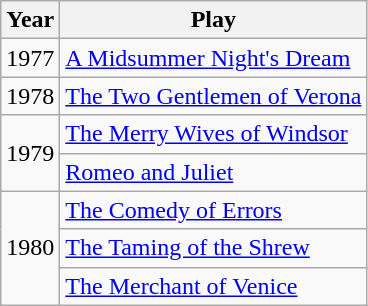<table class="wikitable mw-collapsible">
<tr>
<th>Year</th>
<th>Play</th>
</tr>
<tr>
<td>1977</td>
<td><a href='#'>A Midsummer Night's Dream</a></td>
</tr>
<tr>
<td>1978</td>
<td><a href='#'>The Two Gentlemen of Verona</a></td>
</tr>
<tr>
<td rowspan="2">1979</td>
<td><a href='#'>The Merry Wives of Windsor</a></td>
</tr>
<tr>
<td><a href='#'>Romeo and Juliet</a></td>
</tr>
<tr>
<td rowspan="3">1980</td>
<td><a href='#'>The Comedy of Errors</a></td>
</tr>
<tr>
<td><a href='#'>The Taming of the Shrew</a></td>
</tr>
<tr>
<td><a href='#'>The Merchant of Venice</a></td>
</tr>
</table>
